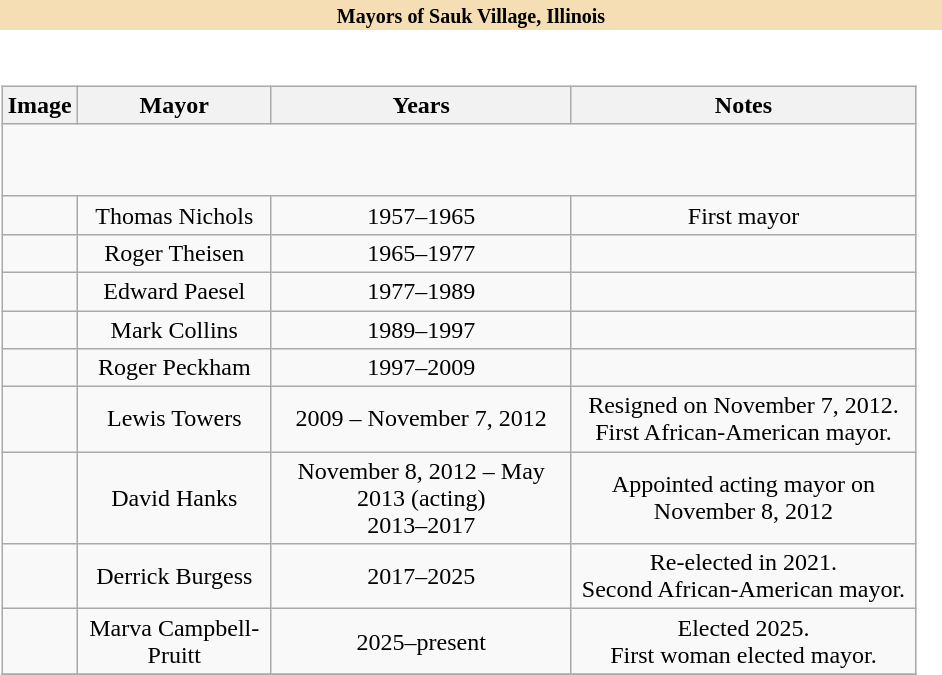<table class="toccolours collapsible collapsed" width=50% align="left">
<tr>
<th style="background:#F5DEB3"><small>Mayors of Sauk Village, Illinois</small></th>
</tr>
<tr>
<td><br><table class="wikitable" style="text-align:center">
<tr>
<th>Image</th>
<th>Mayor</th>
<th>Years</th>
<th>Notes</th>
</tr>
<tr style="height:3em">
</tr>
<tr>
<td></td>
<td>Thomas Nichols</td>
<td>1957–1965</td>
<td>First mayor</td>
</tr>
<tr>
<td></td>
<td>Roger Theisen</td>
<td>1965–1977</td>
<td></td>
</tr>
<tr>
<td></td>
<td>Edward Paesel</td>
<td>1977–1989</td>
<td></td>
</tr>
<tr>
<td></td>
<td>Mark Collins</td>
<td>1989–1997</td>
<td></td>
</tr>
<tr>
<td></td>
<td>Roger Peckham</td>
<td>1997–2009</td>
<td></td>
</tr>
<tr>
<td></td>
<td>Lewis Towers</td>
<td>2009 – November 7, 2012</td>
<td>Resigned on November 7, 2012.<br> First African-American mayor.</td>
</tr>
<tr>
<td></td>
<td>David Hanks</td>
<td>November 8, 2012 – May 2013 (acting)<br> 2013–2017</td>
<td>Appointed acting mayor on November 8, 2012</td>
</tr>
<tr>
<td></td>
<td>Derrick Burgess</td>
<td>2017–2025</td>
<td>Re-elected in 2021.<br> Second African-American mayor.</td>
</tr>
<tr>
<td></td>
<td>Marva Campbell-Pruitt</td>
<td>2025–present</td>
<td>Elected 2025.<br> First woman elected mayor.</td>
</tr>
<tr>
</tr>
</table>
</td>
</tr>
</table>
